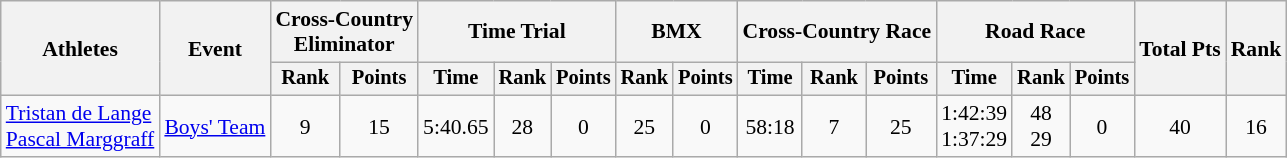<table class="wikitable" style="font-size:90%;">
<tr>
<th rowspan=2>Athletes</th>
<th rowspan=2>Event</th>
<th colspan=2>Cross-Country<br>Eliminator</th>
<th colspan=3>Time Trial</th>
<th colspan=2>BMX</th>
<th colspan=3>Cross-Country Race</th>
<th colspan=3>Road Race</th>
<th rowspan=2>Total Pts</th>
<th rowspan=2>Rank</th>
</tr>
<tr style="font-size:95%">
<th>Rank</th>
<th>Points</th>
<th>Time</th>
<th>Rank</th>
<th>Points</th>
<th>Rank</th>
<th>Points</th>
<th>Time</th>
<th>Rank</th>
<th>Points</th>
<th>Time</th>
<th>Rank</th>
<th>Points</th>
</tr>
<tr align=center>
<td align=left><a href='#'>Tristan de Lange</a><br><a href='#'>Pascal Marggraff</a></td>
<td align=left><a href='#'>Boys' Team</a></td>
<td>9</td>
<td>15</td>
<td>5:40.65</td>
<td>28</td>
<td>0</td>
<td>25</td>
<td>0</td>
<td>58:18</td>
<td>7</td>
<td>25</td>
<td>1:42:39<br>1:37:29</td>
<td>48<br>29</td>
<td>0</td>
<td>40</td>
<td>16</td>
</tr>
</table>
